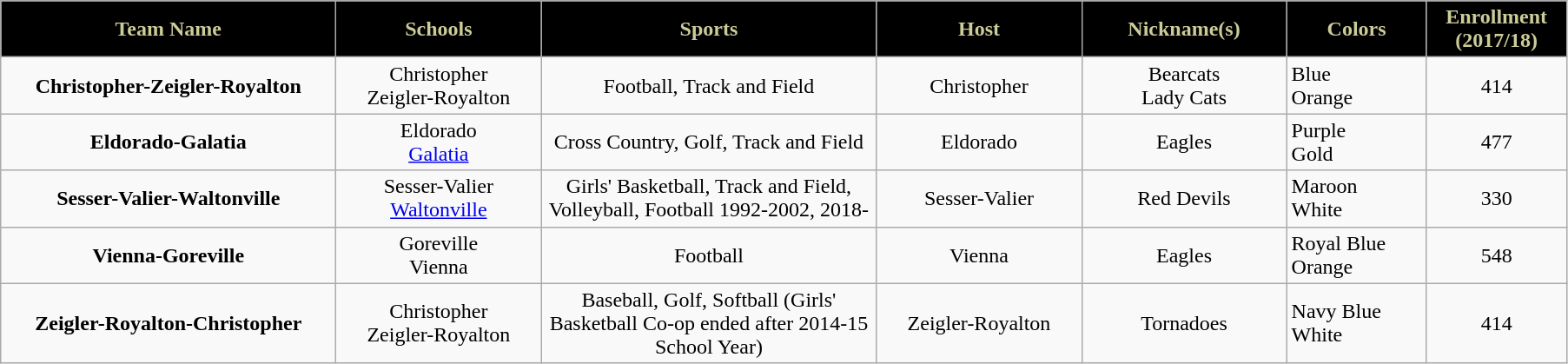<table class="wikitable" border="1" style="text-align:center;">
<tr style="background: black; color: #cccc99">
<td width="250"><strong>Team Name</strong></td>
<td width="150"><strong>Schools</strong></td>
<td width="250"><strong>Sports</strong></td>
<td width="150"><strong>Host</strong></td>
<td width="150"><strong>Nickname(s)</strong></td>
<td width="100"><strong>Colors</strong></td>
<td width="100"><strong>Enrollment<br>(2017/18)</strong></td>
</tr>
<tr>
<td><strong>Christopher-Zeigler-Royalton</strong></td>
<td>Christopher<br>Zeigler-Royalton</td>
<td>Football, Track and Field</td>
<td>Christopher</td>
<td>Bearcats<br>Lady Cats</td>
<td align="left"> Blue<br> Orange</td>
<td>414</td>
</tr>
<tr>
<td><strong>Eldorado-Galatia</strong></td>
<td>Eldorado<br><a href='#'>Galatia</a></td>
<td>Cross Country, Golf, Track and Field</td>
<td>Eldorado</td>
<td>Eagles</td>
<td align="left"> Purple<br> Gold</td>
<td>477</td>
</tr>
<tr>
<td><strong>Sesser-Valier-Waltonville</strong></td>
<td>Sesser-Valier<br><a href='#'>Waltonville</a></td>
<td>Girls' Basketball, Track and Field, Volleyball, Football 1992-2002, 2018-</td>
<td>Sesser-Valier</td>
<td>Red Devils</td>
<td align="left"> Maroon<br> White</td>
<td>330</td>
</tr>
<tr>
<td><strong>Vienna-Goreville</strong></td>
<td>Goreville<br>Vienna</td>
<td>Football</td>
<td>Vienna</td>
<td>Eagles</td>
<td align="left"> Royal Blue<br> Orange</td>
<td>548</td>
</tr>
<tr>
<td><strong>Zeigler-Royalton-Christopher</strong></td>
<td>Christopher<br>Zeigler-Royalton</td>
<td>Baseball, Golf, Softball (Girls' Basketball Co-op ended after 2014-15 School Year)</td>
<td>Zeigler-Royalton</td>
<td>Tornadoes</td>
<td align="left"> Navy Blue<br> White</td>
<td>414</td>
</tr>
</table>
